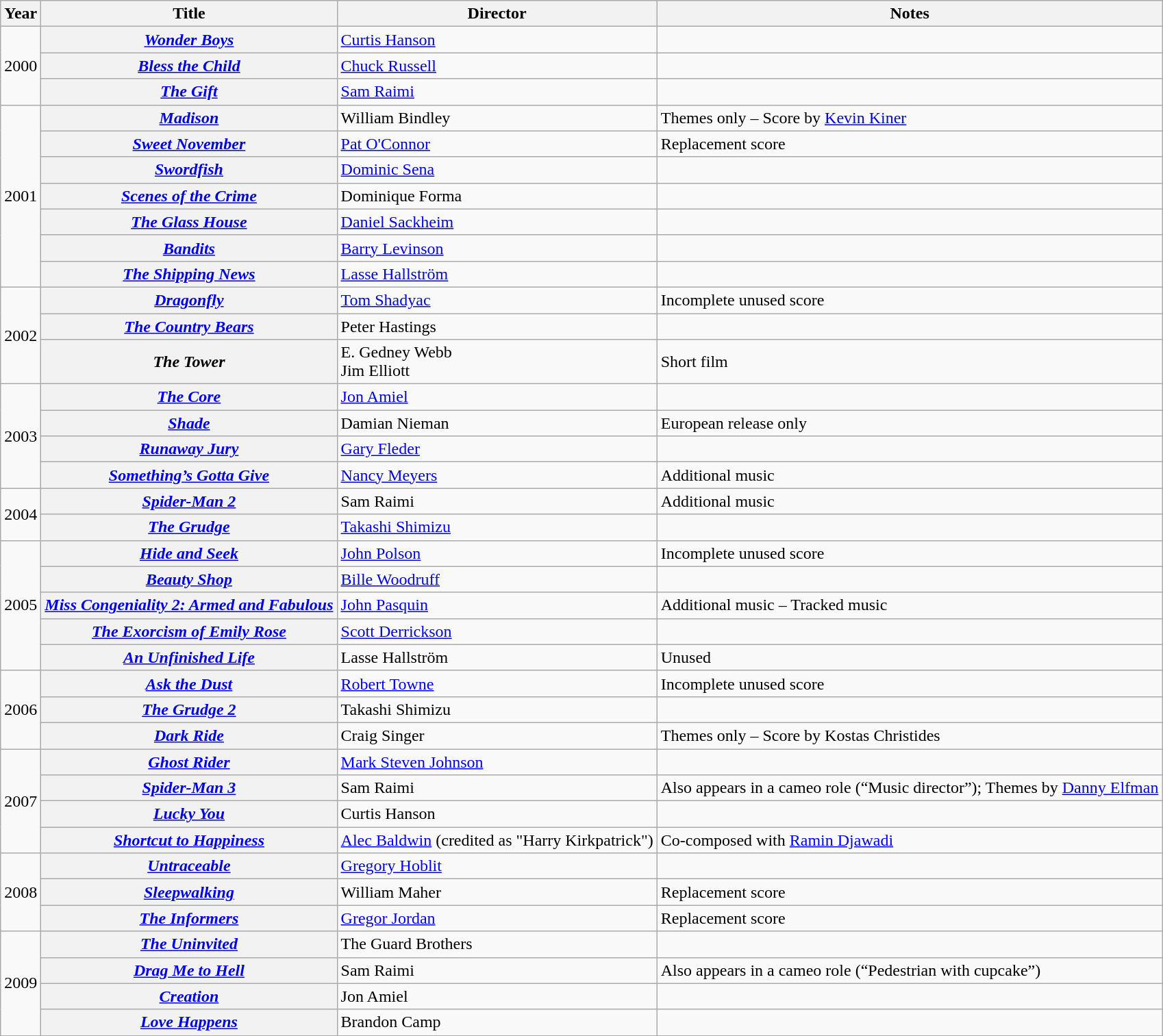<table class="wikitable sortable plainrowheaders">
<tr>
<th>Year</th>
<th>Title</th>
<th>Director</th>
<th>Notes</th>
</tr>
<tr>
<td rowspan="3">2000</td>
<th scope="row" style="text-align:center;"><em><a href='#'>Wonder Boys</a></em></th>
<td><a href='#'>Curtis Hanson</a></td>
<td></td>
</tr>
<tr>
<th scope="row" style="text-align:center;"><em><a href='#'>Bless the Child</a></em></th>
<td><a href='#'>Chuck Russell</a></td>
<td></td>
</tr>
<tr>
<th scope="row" style="text-align:center;"><em><a href='#'>The Gift</a></em></th>
<td><a href='#'>Sam Raimi</a></td>
<td></td>
</tr>
<tr>
<td rowspan="7">2001</td>
<th scope="row" style="text-align:center;"><em><a href='#'>Madison</a></em></th>
<td>William Bindley</td>
<td>Themes only – Score by <a href='#'>Kevin Kiner</a></td>
</tr>
<tr>
<th scope="row" style="text-align:center;"><em><a href='#'>Sweet November</a></em></th>
<td><a href='#'>Pat O'Connor</a></td>
<td>Replacement score</td>
</tr>
<tr>
<th scope="row" style="text-align:center;"><em><a href='#'>Swordfish</a></em></th>
<td><a href='#'>Dominic Sena</a></td>
<td></td>
</tr>
<tr>
<th scope="row" style="text-align:center;"><em><a href='#'>Scenes of the Crime</a></em></th>
<td>Dominique Forma</td>
<td></td>
</tr>
<tr>
<th scope="row" style="text-align:center;"><em><a href='#'>The Glass House</a></em></th>
<td><a href='#'>Daniel Sackheim</a></td>
<td></td>
</tr>
<tr>
<th scope="row" style="text-align:center;"><em><a href='#'>Bandits</a></em></th>
<td><a href='#'>Barry Levinson</a></td>
<td></td>
</tr>
<tr>
<th scope="row" style="text-align:center;"><em><a href='#'>The Shipping News</a></em></th>
<td><a href='#'>Lasse Hallström</a></td>
<td></td>
</tr>
<tr>
<td rowspan="3">2002</td>
<th scope="row" style="text-align:center;"><em><a href='#'>Dragonfly</a></em></th>
<td><a href='#'>Tom Shadyac</a></td>
<td>Incomplete unused score</td>
</tr>
<tr>
<th scope="row" style="text-align:center;"><em><a href='#'>The Country Bears</a></em></th>
<td>Peter Hastings</td>
<td></td>
</tr>
<tr>
<th scope="row" style="text-align:center;"><em>The Tower</em></th>
<td>E. Gedney Webb<br>Jim Elliott</td>
<td>Short film</td>
</tr>
<tr>
<td rowspan="4">2003</td>
<th scope="row" style="text-align:center;"><em><a href='#'>The Core</a></em></th>
<td><a href='#'>Jon Amiel</a></td>
<td></td>
</tr>
<tr>
<th scope="row" style="text-align:center;"><em><a href='#'>Shade</a></em></th>
<td>Damian Nieman</td>
<td>European release only</td>
</tr>
<tr>
<th scope="row" style="text-align:center;"><em><a href='#'>Runaway Jury</a></em></th>
<td><a href='#'>Gary Fleder</a></td>
<td></td>
</tr>
<tr>
<th scope="row" style="text-align:center;"><em><a href='#'>Something’s Gotta Give</a></em></th>
<td><a href='#'>Nancy Meyers</a></td>
<td>Additional music</td>
</tr>
<tr>
<td rowspan="2">2004</td>
<th scope="row" style="text-align:center;"><em><a href='#'>Spider-Man 2</a></em></th>
<td>Sam Raimi</td>
<td>Additional music</td>
</tr>
<tr>
<th scope="row" style="text-align:center;"><em><a href='#'>The Grudge</a></em></th>
<td><a href='#'>Takashi Shimizu</a></td>
<td></td>
</tr>
<tr>
<td rowspan="5">2005</td>
<th scope="row" style="text-align:center;"><em><a href='#'>Hide and Seek</a></em></th>
<td><a href='#'>John Polson</a></td>
<td>Incomplete unused score</td>
</tr>
<tr>
<th scope="row" style="text-align:center;"><em><a href='#'>Beauty Shop</a></em></th>
<td><a href='#'>Bille Woodruff</a></td>
<td></td>
</tr>
<tr>
<th scope="row" style="text-align:center;"><em><a href='#'>Miss Congeniality 2: Armed and Fabulous</a></em></th>
<td><a href='#'>John Pasquin</a></td>
<td>Additional music – Tracked music</td>
</tr>
<tr>
<th scope="row" style="text-align:center;"><em><a href='#'>The Exorcism of Emily Rose</a></em></th>
<td><a href='#'>Scott Derrickson</a></td>
<td></td>
</tr>
<tr>
<th scope="row" style="text-align:center;"><em><a href='#'>An Unfinished Life</a></em></th>
<td>Lasse Hallström</td>
<td>Unused</td>
</tr>
<tr>
<td rowspan="3">2006</td>
<th scope="row" style="text-align:center;"><em><a href='#'>Ask the Dust</a></em></th>
<td><a href='#'>Robert Towne</a></td>
<td>Incomplete unused score</td>
</tr>
<tr>
<th scope="row" style="text-align:center;"><em><a href='#'>The Grudge 2</a></em></th>
<td>Takashi Shimizu</td>
<td></td>
</tr>
<tr>
<th scope="row" style="text-align:center;"><em><a href='#'>Dark Ride</a></em></th>
<td>Craig Singer</td>
<td>Themes only – Score by Kostas Christides</td>
</tr>
<tr>
<td rowspan="4">2007</td>
<th scope="row" style="text-align:center;"><em><a href='#'>Ghost Rider</a></em></th>
<td><a href='#'>Mark Steven Johnson</a></td>
<td></td>
</tr>
<tr>
<th scope="row" style="text-align:center;"><em><a href='#'>Spider-Man 3</a></em></th>
<td>Sam Raimi</td>
<td>Also appears in a cameo role (“Music director”); Themes by <a href='#'>Danny Elfman</a></td>
</tr>
<tr>
<th scope="row" style="text-align:center;"><em><a href='#'>Lucky You</a></em></th>
<td>Curtis Hanson</td>
<td></td>
</tr>
<tr>
<th scope="row" style="text-align:center;"><em><a href='#'>Shortcut to Happiness</a></em></th>
<td><a href='#'>Alec Baldwin</a> (credited as "Harry Kirkpatrick")</td>
<td>Co-composed with <a href='#'>Ramin Djawadi</a></td>
</tr>
<tr>
<td rowspan="3">2008</td>
<th scope="row" style="text-align:center;"><em><a href='#'>Untraceable</a></em></th>
<td><a href='#'>Gregory Hoblit</a></td>
<td></td>
</tr>
<tr>
<th scope="row" style="text-align:center;"><em><a href='#'>Sleepwalking</a></em></th>
<td>William Maher</td>
<td>Replacement score</td>
</tr>
<tr>
<th scope="row" style="text-align:center;"><em><a href='#'>The Informers</a></em></th>
<td><a href='#'>Gregor Jordan</a></td>
<td>Replacement score</td>
</tr>
<tr>
<td rowspan="4">2009</td>
<th scope="row" style="text-align:center;"><em><a href='#'>The Uninvited</a></em></th>
<td>The Guard Brothers</td>
<td></td>
</tr>
<tr>
<th scope="row" style="text-align:center;"><em><a href='#'>Drag Me to Hell</a></em></th>
<td>Sam Raimi</td>
<td>Also appears in a cameo role (“Pedestrian with cupcake”)</td>
</tr>
<tr>
<th scope="row" style="text-align:center;"><em><a href='#'>Creation</a></em></th>
<td>Jon Amiel</td>
<td></td>
</tr>
<tr>
<th scope="row" style="text-align:center;"><em><a href='#'>Love Happens</a></em></th>
<td>Brandon Camp</td>
<td></td>
</tr>
</table>
